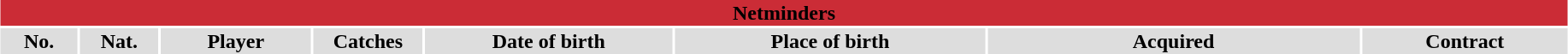<table class="toccolours"  style="width:97%; clear:both; margin:1.5em auto; text-align:center;">
<tr>
<th colspan="11" style="background:#CB2C36; color:black;">Netminders</th>
</tr>
<tr style="background:#ddd;">
<th width=5%>No.</th>
<th width=5%>Nat.</th>
<th !width=22%>Player</th>
<th width=7%>Catches</th>
<th width=16%>Date of birth</th>
<th width=20%>Place of birth</th>
<th width=24%>Acquired</th>
<td><strong>Contract</strong></td>
</tr>
</table>
